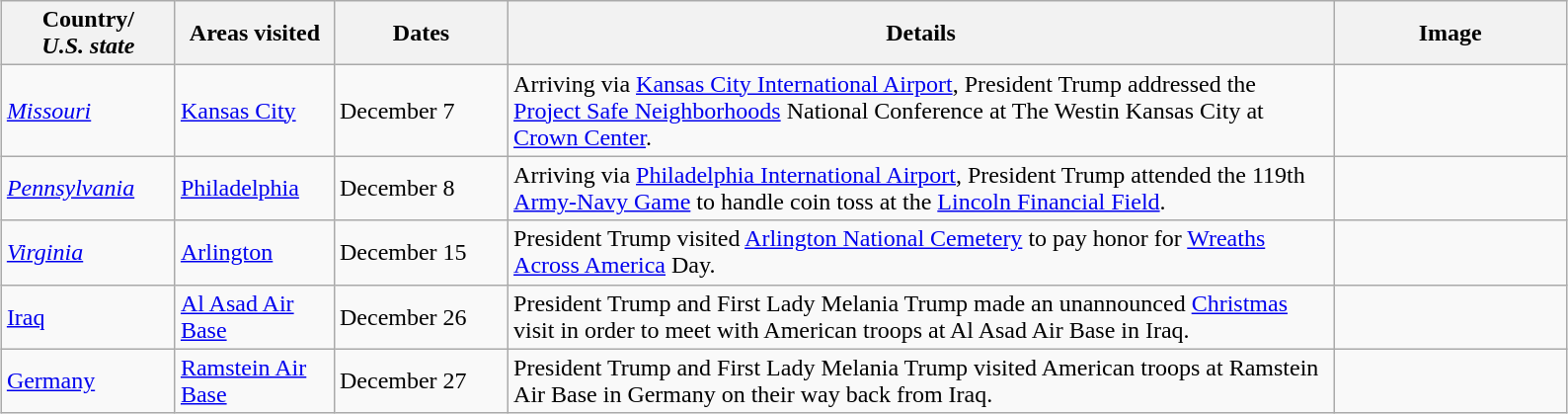<table class="wikitable" style="margin: 1em auto 1em auto">
<tr>
<th width=110>Country/<br><em>U.S. state</em></th>
<th width=100>Areas visited</th>
<th width=110>Dates</th>
<th width=550>Details</th>
<th width=150>Image</th>
</tr>
<tr>
<td> <em><a href='#'>Missouri</a></em></td>
<td><a href='#'>Kansas City</a></td>
<td>December 7</td>
<td>Arriving via <a href='#'>Kansas City International Airport</a>, President Trump addressed the <a href='#'>Project Safe Neighborhoods</a> National Conference at The Westin Kansas City at <a href='#'>Crown Center</a>.</td>
<td></td>
</tr>
<tr>
<td> <em><a href='#'>Pennsylvania</a></em></td>
<td><a href='#'>Philadelphia</a></td>
<td>December 8</td>
<td>Arriving via <a href='#'>Philadelphia International Airport</a>, President Trump attended the 119th <a href='#'>Army-Navy Game</a> to handle coin toss at the <a href='#'>Lincoln Financial Field</a>.</td>
<td></td>
</tr>
<tr>
<td> <em><a href='#'>Virginia</a></em></td>
<td><a href='#'>Arlington</a></td>
<td>December 15</td>
<td>President Trump visited <a href='#'>Arlington National Cemetery</a> to pay honor for <a href='#'>Wreaths Across America</a> Day.</td>
<td></td>
</tr>
<tr>
<td> <a href='#'>Iraq</a></td>
<td><a href='#'>Al Asad Air Base</a></td>
<td>December 26</td>
<td>President Trump and First Lady Melania Trump made an unannounced <a href='#'>Christmas</a> visit in order to meet with American troops at Al Asad Air Base in Iraq.</td>
<td></td>
</tr>
<tr>
<td> <a href='#'>Germany</a></td>
<td><a href='#'>Ramstein Air Base</a></td>
<td>December 27</td>
<td>President Trump and First Lady Melania Trump visited American troops at Ramstein Air Base in Germany on their way back from Iraq.</td>
<td></td>
</tr>
</table>
